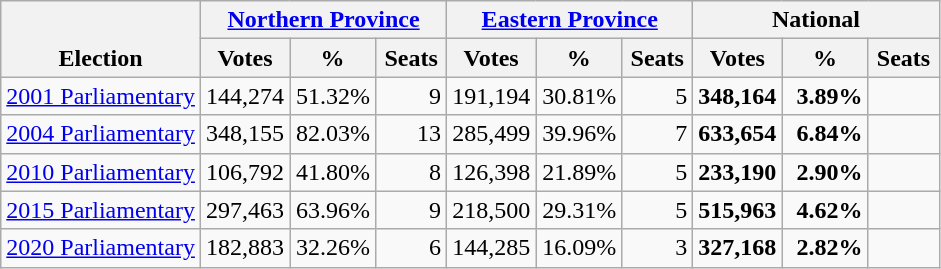<table class="wikitable" style="text-align:right; font-size:100%">
<tr>
<th valign=bottom rowspan=2>Election</th>
<th colspan=3><a href='#'>Northern Province</a></th>
<th colspan=3><a href='#'>Eastern Province</a></th>
<th colspan=3>National</th>
</tr>
<tr>
<th width="50">Votes</th>
<th width="50">%</th>
<th width="40">Seats</th>
<th width="50">Votes</th>
<th width="50">%</th>
<th width="40">Seats</th>
<th width="50">Votes</th>
<th width="50">%</th>
<th width="40">Seats</th>
</tr>
<tr>
<td align=left><a href='#'>2001 Parliamentary</a></td>
<td>144,274</td>
<td>51.32%</td>
<td>9</td>
<td>191,194</td>
<td>30.81%</td>
<td>5</td>
<td><strong>348,164</strong></td>
<td><strong>3.89%</strong></td>
<td><strong></strong></td>
</tr>
<tr>
<td align=left><a href='#'>2004 Parliamentary</a></td>
<td>348,155</td>
<td>82.03%</td>
<td>13</td>
<td>285,499</td>
<td>39.96%</td>
<td>7</td>
<td><strong>633,654</strong></td>
<td><strong>6.84%</strong></td>
<td><strong></strong></td>
</tr>
<tr>
<td align=left><a href='#'>2010 Parliamentary</a></td>
<td>106,792</td>
<td>41.80%</td>
<td>8</td>
<td>126,398</td>
<td>21.89%</td>
<td>5</td>
<td><strong>233,190</strong></td>
<td><strong>2.90%</strong></td>
<td><strong></strong></td>
</tr>
<tr>
<td align=left><a href='#'>2015 Parliamentary</a></td>
<td>297,463</td>
<td>63.96%</td>
<td>9</td>
<td>218,500</td>
<td>29.31%</td>
<td>5</td>
<td><strong>515,963</strong></td>
<td><strong>4.62%</strong></td>
<td><strong></strong></td>
</tr>
<tr>
<td align=left><a href='#'>2020 Parliamentary</a></td>
<td>182,883</td>
<td>32.26%</td>
<td>6</td>
<td>144,285</td>
<td>16.09%</td>
<td>3</td>
<td><strong>327,168</strong></td>
<td><strong>2.82%</strong></td>
<td><strong></strong></td>
</tr>
</table>
